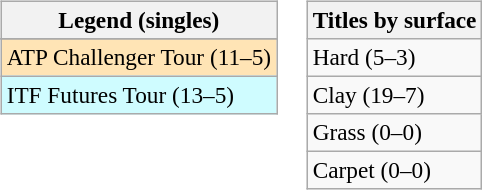<table>
<tr valign=top>
<td><br><table class=wikitable style=font-size:97%>
<tr>
<th>Legend (singles)</th>
</tr>
<tr bgcolor=e5d1cb>
</tr>
<tr bgcolor=moccasin>
<td>ATP Challenger Tour (11–5)</td>
</tr>
<tr bgcolor=cffcff>
<td>ITF Futures Tour (13–5)</td>
</tr>
</table>
</td>
<td><br><table class=wikitable style=font-size:97%>
<tr>
<th>Titles by surface</th>
</tr>
<tr>
<td>Hard (5–3)</td>
</tr>
<tr>
<td>Clay (19–7)</td>
</tr>
<tr>
<td>Grass (0–0)</td>
</tr>
<tr>
<td>Carpet (0–0)</td>
</tr>
</table>
</td>
</tr>
</table>
